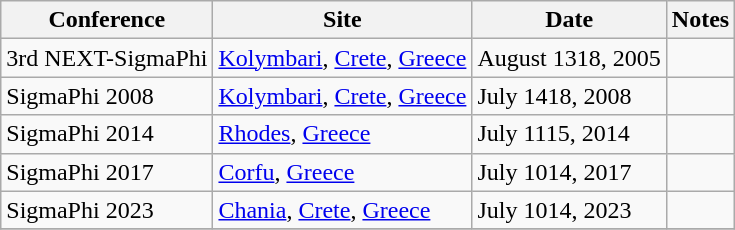<table class="wikitable">
<tr>
<th>Conference</th>
<th>Site</th>
<th>Date</th>
<th>Notes</th>
</tr>
<tr>
<td>3rd NEXT-SigmaPhi</td>
<td><a href='#'>Kolymbari</a>, <a href='#'>Crete</a>, <a href='#'>Greece</a></td>
<td>August 1318, 2005</td>
<td></td>
</tr>
<tr>
<td>SigmaPhi 2008</td>
<td><a href='#'>Kolymbari</a>, <a href='#'>Crete</a>, <a href='#'>Greece</a></td>
<td>July 1418, 2008</td>
<td></td>
</tr>
<tr>
<td>SigmaPhi 2014</td>
<td><a href='#'>Rhodes</a>, <a href='#'>Greece</a></td>
<td>July 1115, 2014</td>
<td></td>
</tr>
<tr>
<td>SigmaPhi 2017</td>
<td><a href='#'>Corfu</a>, <a href='#'>Greece</a></td>
<td>July 1014, 2017</td>
<td></td>
</tr>
<tr>
<td>SigmaPhi 2023</td>
<td><a href='#'>Chania</a>, <a href='#'>Crete</a>, <a href='#'>Greece</a></td>
<td>July 1014, 2023</td>
<td></td>
</tr>
<tr>
</tr>
</table>
